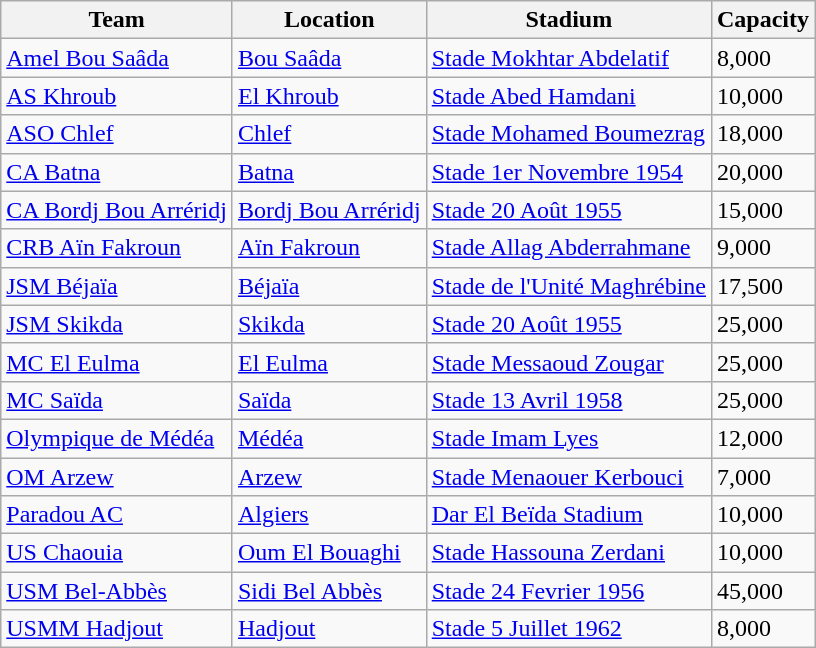<table class="wikitable sortable">
<tr>
<th>Team</th>
<th>Location</th>
<th>Stadium</th>
<th>Capacity</th>
</tr>
<tr>
<td><a href='#'>Amel Bou Saâda</a></td>
<td><a href='#'>Bou Saâda</a></td>
<td><a href='#'>Stade Mokhtar Abdelatif</a></td>
<td>8,000</td>
</tr>
<tr>
<td><a href='#'>AS Khroub</a></td>
<td><a href='#'>El Khroub</a></td>
<td><a href='#'>Stade Abed Hamdani</a></td>
<td>10,000</td>
</tr>
<tr>
<td><a href='#'>ASO Chlef</a></td>
<td><a href='#'>Chlef</a></td>
<td><a href='#'>Stade Mohamed Boumezrag</a></td>
<td>18,000</td>
</tr>
<tr>
<td><a href='#'>CA Batna</a></td>
<td><a href='#'>Batna</a></td>
<td><a href='#'>Stade 1er Novembre 1954</a></td>
<td>20,000</td>
</tr>
<tr>
<td><a href='#'>CA Bordj Bou Arréridj</a></td>
<td><a href='#'>Bordj Bou Arréridj</a></td>
<td><a href='#'>Stade 20 Août 1955</a></td>
<td>15,000</td>
</tr>
<tr>
<td><a href='#'>CRB Aïn Fakroun</a></td>
<td><a href='#'>Aïn Fakroun</a></td>
<td><a href='#'>Stade Allag Abderrahmane</a></td>
<td>9,000</td>
</tr>
<tr>
<td><a href='#'>JSM Béjaïa</a></td>
<td><a href='#'>Béjaïa</a></td>
<td><a href='#'>Stade de l'Unité Maghrébine</a></td>
<td>17,500</td>
</tr>
<tr>
<td><a href='#'>JSM Skikda</a></td>
<td><a href='#'>Skikda</a></td>
<td><a href='#'>Stade 20 Août 1955</a></td>
<td>25,000</td>
</tr>
<tr>
<td><a href='#'>MC El Eulma</a></td>
<td><a href='#'>El Eulma</a></td>
<td><a href='#'>Stade Messaoud Zougar</a></td>
<td>25,000</td>
</tr>
<tr>
<td><a href='#'>MC Saïda</a></td>
<td><a href='#'>Saïda</a></td>
<td><a href='#'>Stade 13 Avril 1958</a></td>
<td>25,000</td>
</tr>
<tr>
<td><a href='#'>Olympique de Médéa</a></td>
<td><a href='#'>Médéa</a></td>
<td><a href='#'>Stade Imam Lyes</a></td>
<td>12,000</td>
</tr>
<tr>
<td><a href='#'>OM Arzew</a></td>
<td><a href='#'>Arzew</a></td>
<td><a href='#'>Stade Menaouer Kerbouci</a></td>
<td>7,000</td>
</tr>
<tr>
<td><a href='#'>Paradou AC</a></td>
<td><a href='#'>Algiers</a></td>
<td><a href='#'>Dar El Beïda Stadium</a></td>
<td>10,000</td>
</tr>
<tr>
<td><a href='#'>US Chaouia</a></td>
<td><a href='#'>Oum El Bouaghi</a></td>
<td><a href='#'>Stade Hassouna Zerdani</a></td>
<td>10,000</td>
</tr>
<tr>
<td><a href='#'>USM Bel-Abbès</a></td>
<td><a href='#'>Sidi Bel Abbès</a></td>
<td><a href='#'>Stade 24 Fevrier 1956</a></td>
<td>45,000</td>
</tr>
<tr>
<td><a href='#'>USMM Hadjout</a></td>
<td><a href='#'>Hadjout</a></td>
<td><a href='#'>Stade 5 Juillet 1962</a></td>
<td>8,000</td>
</tr>
</table>
